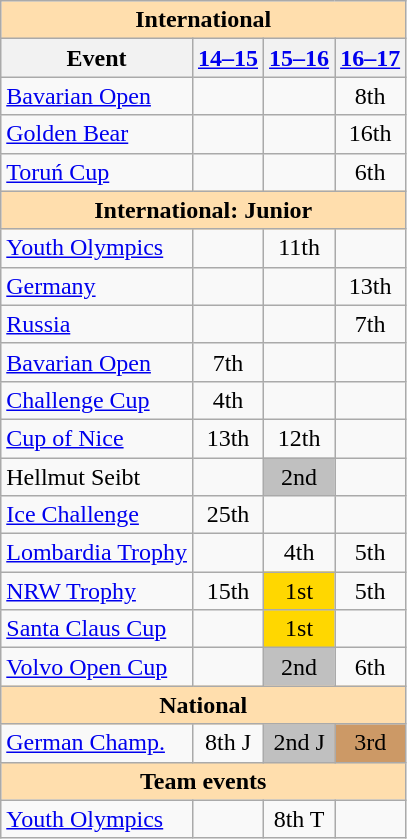<table class="wikitable" style="text-align:center">
<tr>
<th colspan="4" style="background-color: #ffdead; " align="center">International</th>
</tr>
<tr>
<th>Event</th>
<th><a href='#'>14–15</a></th>
<th><a href='#'>15–16</a></th>
<th><a href='#'>16–17</a></th>
</tr>
<tr>
<td align=left><a href='#'>Bavarian Open</a></td>
<td></td>
<td></td>
<td>8th</td>
</tr>
<tr>
<td align=left><a href='#'>Golden Bear</a></td>
<td></td>
<td></td>
<td>16th</td>
</tr>
<tr>
<td align=left><a href='#'>Toruń Cup</a></td>
<td></td>
<td></td>
<td>6th</td>
</tr>
<tr>
<th colspan="4" style="background-color: #ffdead; " align="center">International: Junior</th>
</tr>
<tr>
<td align=left><a href='#'>Youth Olympics</a></td>
<td></td>
<td>11th</td>
<td></td>
</tr>
<tr>
<td align=left> <a href='#'>Germany</a></td>
<td></td>
<td></td>
<td>13th</td>
</tr>
<tr>
<td align=left> <a href='#'>Russia</a></td>
<td></td>
<td></td>
<td>7th</td>
</tr>
<tr>
<td align=left><a href='#'>Bavarian Open</a></td>
<td>7th</td>
<td></td>
<td></td>
</tr>
<tr>
<td align=left><a href='#'>Challenge Cup</a></td>
<td>4th</td>
<td></td>
<td></td>
</tr>
<tr>
<td align=left><a href='#'>Cup of Nice</a></td>
<td>13th</td>
<td>12th</td>
<td></td>
</tr>
<tr>
<td align=left>Hellmut Seibt</td>
<td></td>
<td bgcolor=silver>2nd</td>
<td></td>
</tr>
<tr>
<td align=left><a href='#'>Ice Challenge</a></td>
<td>25th</td>
<td></td>
<td></td>
</tr>
<tr>
<td align=left><a href='#'>Lombardia Trophy</a></td>
<td></td>
<td>4th</td>
<td>5th</td>
</tr>
<tr>
<td align=left><a href='#'>NRW Trophy</a></td>
<td>15th</td>
<td bgcolor=gold>1st</td>
<td>5th</td>
</tr>
<tr>
<td align=left><a href='#'>Santa Claus Cup</a></td>
<td></td>
<td bgcolor=gold>1st</td>
<td></td>
</tr>
<tr>
<td align=left><a href='#'>Volvo Open Cup</a></td>
<td></td>
<td bgcolor=silver>2nd</td>
<td>6th</td>
</tr>
<tr>
<th colspan="4" style="background-color: #ffdead; " align="center">National</th>
</tr>
<tr>
<td align="left"><a href='#'>German Champ.</a></td>
<td>8th J</td>
<td bgcolor="silver">2nd J</td>
<td bgcolor="cc9966">3rd</td>
</tr>
<tr>
<th colspan="4" style="background-color: #ffdead; " align="center">Team events</th>
</tr>
<tr>
<td align="left"><a href='#'>Youth Olympics</a></td>
<td></td>
<td>8th T</td>
<td></td>
</tr>
</table>
